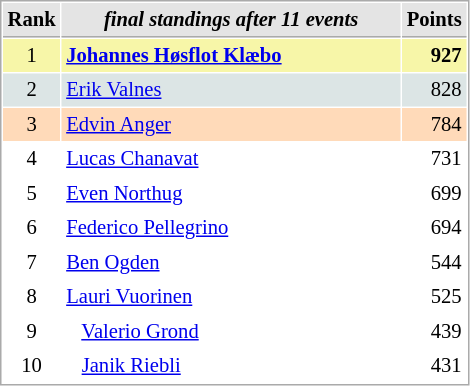<table cellspacing="1" cellpadding="3" style="border:1px solid #AAAAAA;font-size:86%">
<tr style="background-color: #E4E4E4;">
<th style="border-bottom:1px solid #AAAAAA" width=10>Rank</th>
<th style="border-bottom:1px solid #AAAAAA" width=220><em>final standings after 11 events</em></th>
<th style="border-bottom:1px solid #AAAAAA" width=20 align=right>Points</th>
</tr>
<tr style="background:#f7f6a8;">
<td align=center>1</td>
<td> <strong><a href='#'>Johannes Høsflot Klæbo</a></strong>  </td>
<td align=right><strong>927</strong></td>
</tr>
<tr style="background:#dce5e5;">
<td align=center>2</td>
<td> <a href='#'>Erik Valnes</a></td>
<td align=right>828</td>
</tr>
<tr style="background:#ffdab9;">
<td align=center>3</td>
<td> <a href='#'>Edvin Anger</a></td>
<td align=right>784</td>
</tr>
<tr>
<td align=center>4</td>
<td> <a href='#'>Lucas Chanavat</a></td>
<td align=right>731</td>
</tr>
<tr>
<td align=center>5</td>
<td> <a href='#'>Even Northug</a></td>
<td align=right>699</td>
</tr>
<tr>
<td align=center>6</td>
<td> <a href='#'>Federico Pellegrino</a></td>
<td align=right>694</td>
</tr>
<tr>
<td align=center>7</td>
<td> <a href='#'>Ben Ogden</a></td>
<td align=right>544</td>
</tr>
<tr>
<td align=center>8</td>
<td> <a href='#'>Lauri Vuorinen</a></td>
<td align=right>525</td>
</tr>
<tr>
<td align=center>9</td>
<td>   <a href='#'>Valerio Grond</a></td>
<td align=right>439</td>
</tr>
<tr>
<td align=center>10</td>
<td>   <a href='#'>Janik Riebli</a></td>
<td align=right>431</td>
</tr>
</table>
